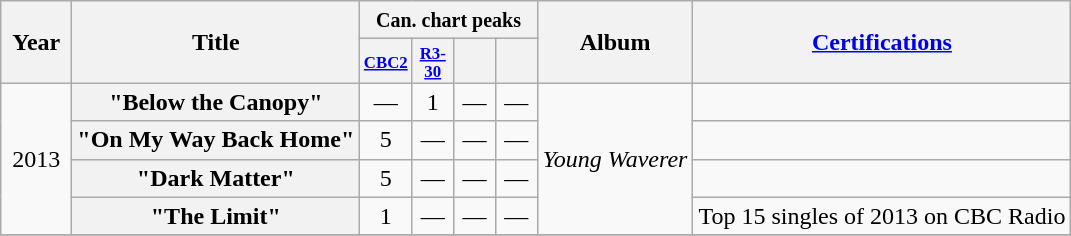<table class="wikitable plainrowheaders" style="text-align:center;">
<tr>
<th scope="col" rowspan="2" style="width:2.5em;">Year</th>
<th scope="col" rowspan="2">Title</th>
<th scope="col" colspan="4"><small>Can. chart peaks</small></th>
<th scope="col" rowspan="2">Album</th>
<th scope="col" rowspan="2"><a href='#'>Certifications</a></th>
</tr>
<tr>
<th style="width:2em;font-size:70%;"><a href='#'>CBC2</a></th>
<th style="width:2em;font-size:70%;"><a href='#'>R3-30</a></th>
<th style="width:2em;font-size:70%;"></th>
<th style="width:2em;font-size:70%;"></th>
</tr>
<tr>
<td rowspan="4">2013</td>
<th scope="row">"Below the Canopy"</th>
<td>—</td>
<td>1</td>
<td>—</td>
<td>—</td>
<td rowspan="4"><em>Young Waverer</em></td>
<td></td>
</tr>
<tr>
<th scope="row">"On My Way Back Home"</th>
<td>5</td>
<td>—</td>
<td>—</td>
<td>—</td>
<td></td>
</tr>
<tr>
<th scope="row">"Dark Matter"</th>
<td>5</td>
<td>—</td>
<td>—</td>
<td>—</td>
<td></td>
</tr>
<tr>
<th scope="row">"The Limit"</th>
<td>1</td>
<td>—</td>
<td>—</td>
<td>—</td>
<td>Top 15 singles of 2013 on CBC Radio</td>
</tr>
<tr>
</tr>
</table>
